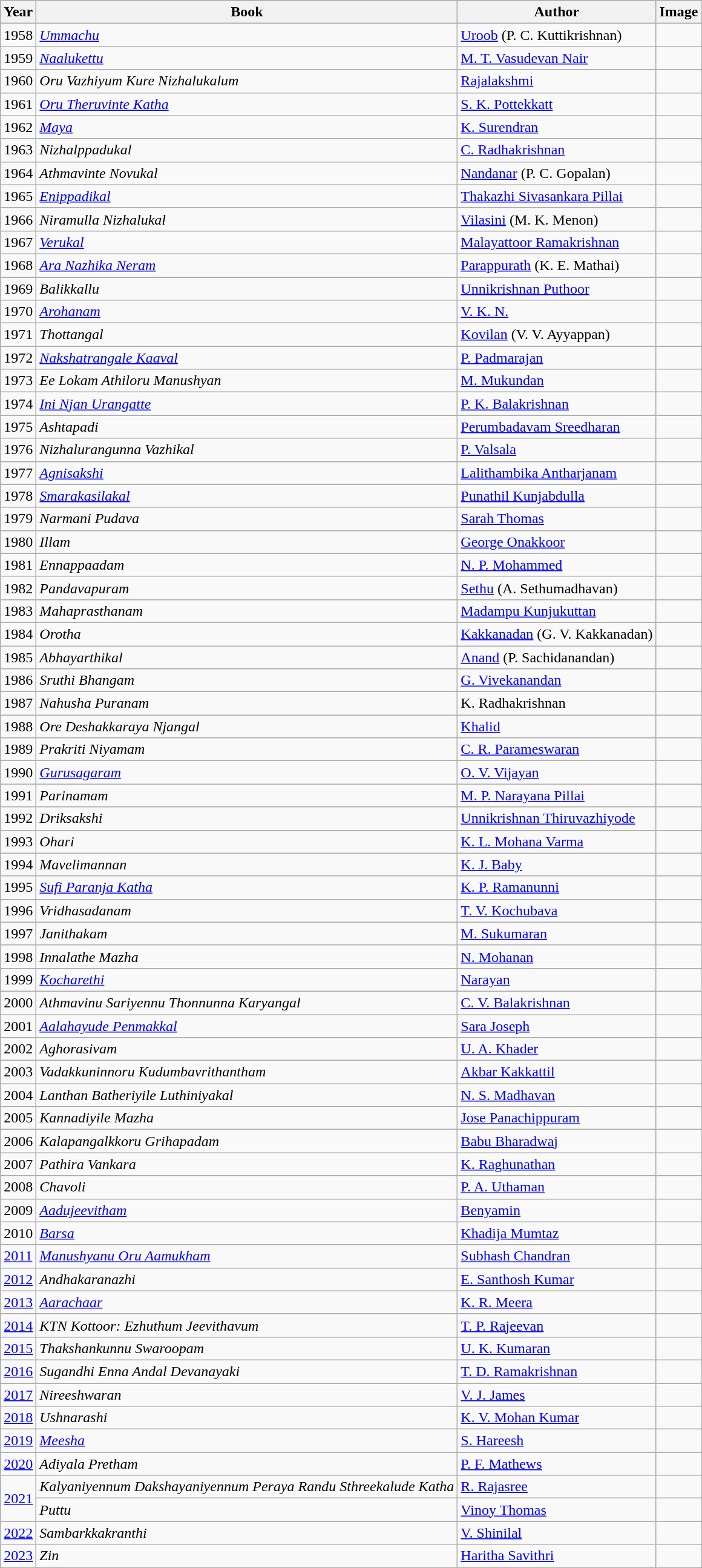<table class="wikitable" >
<tr>
<th>Year</th>
<th>Book</th>
<th>Author</th>
<th>Image</th>
</tr>
<tr>
<td>1958</td>
<td><em><a href='#'>Ummachu</a></em></td>
<td><a href='#'>Uroob</a> (P. C. Kuttikrishnan)</td>
<td></td>
</tr>
<tr>
<td>1959</td>
<td><em><a href='#'>Naalukettu</a></em></td>
<td><a href='#'>M. T. Vasudevan Nair</a></td>
<td></td>
</tr>
<tr>
<td>1960</td>
<td><em>Oru Vazhiyum Kure Nizhalukalum</em></td>
<td><a href='#'>Rajalakshmi</a></td>
<td></td>
</tr>
<tr>
<td>1961</td>
<td><em><a href='#'>Oru Theruvinte Katha</a></em></td>
<td><a href='#'>S. K. Pottekkatt</a></td>
<td></td>
</tr>
<tr>
<td>1962</td>
<td><em><a href='#'>Maya</a></em></td>
<td><a href='#'>K. Surendran</a></td>
<td></td>
</tr>
<tr>
<td>1963</td>
<td><em>Nizhalppadukal</em></td>
<td><a href='#'>C. Radhakrishnan</a></td>
<td></td>
</tr>
<tr>
<td>1964</td>
<td><em>Athmavinte Novukal</em></td>
<td><a href='#'>Nandanar</a> (P. C. Gopalan)</td>
<td></td>
</tr>
<tr>
<td>1965</td>
<td><em><a href='#'>Enippadikal</a></em></td>
<td><a href='#'>Thakazhi Sivasankara Pillai</a></td>
<td></td>
</tr>
<tr>
<td>1966</td>
<td><em>Niramulla Nizhalukal</em></td>
<td><a href='#'>Vilasini</a> (M. K. Menon)</td>
<td></td>
</tr>
<tr>
<td>1967</td>
<td><em><a href='#'>Verukal</a></em></td>
<td><a href='#'>Malayattoor Ramakrishnan</a></td>
<td></td>
</tr>
<tr>
<td>1968</td>
<td><em><a href='#'>Ara Nazhika Neram</a></em></td>
<td><a href='#'>Parappurath</a> (K. E. Mathai)</td>
<td></td>
</tr>
<tr>
<td>1969</td>
<td><em>Balikkallu</em></td>
<td><a href='#'>Unnikrishnan Puthoor</a></td>
<td></td>
</tr>
<tr>
<td>1970</td>
<td><em><a href='#'>Arohanam</a></em></td>
<td><a href='#'>V. K. N.</a></td>
<td></td>
</tr>
<tr>
<td>1971</td>
<td><em>Thottangal</em></td>
<td><a href='#'>Kovilan</a> (V. V. Ayyappan)</td>
<td></td>
</tr>
<tr>
<td>1972</td>
<td><em><a href='#'>Nakshatrangale Kaaval</a></em></td>
<td><a href='#'>P. Padmarajan</a></td>
<td></td>
</tr>
<tr>
<td>1973</td>
<td><em>Ee Lokam Athiloru Manushyan</em></td>
<td><a href='#'>M. Mukundan</a></td>
<td></td>
</tr>
<tr>
<td>1974</td>
<td><em><a href='#'>Ini Njan Urangatte</a></em></td>
<td><a href='#'>P. K. Balakrishnan</a></td>
<td></td>
</tr>
<tr>
<td>1975</td>
<td><em>Ashtapadi</em></td>
<td><a href='#'>Perumbadavam Sreedharan</a></td>
<td></td>
</tr>
<tr>
<td>1976</td>
<td><em>Nizhalurangunna Vazhikal</em></td>
<td><a href='#'>P. Valsala</a></td>
<td></td>
</tr>
<tr>
<td>1977</td>
<td><em><a href='#'>Agnisakshi</a></em></td>
<td><a href='#'>Lalithambika Antharjanam</a></td>
<td></td>
</tr>
<tr>
<td>1978</td>
<td><em><a href='#'>Smarakasilakal</a></em></td>
<td><a href='#'>Punathil Kunjabdulla</a></td>
<td></td>
</tr>
<tr>
<td>1979</td>
<td><em>Narmani Pudava</em></td>
<td><a href='#'>Sarah Thomas</a></td>
<td></td>
</tr>
<tr>
<td>1980</td>
<td><em>Illam</em></td>
<td><a href='#'>George Onakkoor</a></td>
<td></td>
</tr>
<tr>
<td>1981</td>
<td><em>Ennappaadam</em></td>
<td><a href='#'>N. P. Mohammed</a></td>
<td></td>
</tr>
<tr>
<td>1982</td>
<td><em>Pandavapuram</em></td>
<td><a href='#'>Sethu</a> (A. Sethumadhavan)</td>
<td></td>
</tr>
<tr>
<td>1983</td>
<td><em>Mahaprasthanam</em></td>
<td><a href='#'>Madampu Kunjukuttan</a></td>
<td></td>
</tr>
<tr>
<td>1984</td>
<td><em>Orotha</em></td>
<td><a href='#'>Kakkanadan</a> (G. V. Kakkanadan)</td>
<td></td>
</tr>
<tr>
<td>1985</td>
<td><em>Abhayarthikal</em></td>
<td><a href='#'>Anand</a> (P. Sachidanandan)</td>
<td></td>
</tr>
<tr>
<td>1986</td>
<td><em>Sruthi Bhangam</em></td>
<td><a href='#'>G. Vivekanandan</a></td>
<td></td>
</tr>
<tr>
<td>1987</td>
<td><em>Nahusha Puranam</em></td>
<td>K. Radhakrishnan</td>
<td></td>
</tr>
<tr>
<td>1988</td>
<td><em>Ore Deshakkaraya Njangal</em></td>
<td><a href='#'>Khalid</a></td>
<td></td>
</tr>
<tr>
<td>1989</td>
<td><em>Prakriti Niyamam</em></td>
<td><a href='#'>C. R. Parameswaran</a></td>
<td></td>
</tr>
<tr>
<td>1990</td>
<td><em><a href='#'>Gurusagaram</a></em></td>
<td><a href='#'>O. V. Vijayan</a></td>
<td></td>
</tr>
<tr>
<td>1991</td>
<td><em>Parinamam</em></td>
<td><a href='#'>M. P. Narayana Pillai</a></td>
<td></td>
</tr>
<tr>
<td>1992</td>
<td><em>Driksakshi</em></td>
<td><a href='#'>Unnikrishnan Thiruvazhiyode</a></td>
<td></td>
</tr>
<tr>
<td>1993</td>
<td><em>Ohari</em></td>
<td><a href='#'>K. L. Mohana Varma</a></td>
<td></td>
</tr>
<tr>
<td>1994</td>
<td><em>Mavelimannan</em></td>
<td><a href='#'>K. J. Baby</a></td>
<td></td>
</tr>
<tr>
<td>1995</td>
<td><em><a href='#'>Sufi Paranja Katha</a></em></td>
<td><a href='#'>K. P. Ramanunni</a></td>
<td></td>
</tr>
<tr>
<td>1996</td>
<td><em>Vridhasadanam</em></td>
<td><a href='#'>T. V. Kochubava</a></td>
<td></td>
</tr>
<tr>
<td>1997</td>
<td><em>Janithakam</em></td>
<td><a href='#'>M. Sukumaran</a></td>
<td></td>
</tr>
<tr>
<td>1998</td>
<td><em>Innalathe Mazha</em></td>
<td><a href='#'>N. Mohanan</a></td>
<td></td>
</tr>
<tr>
<td>1999</td>
<td><em><a href='#'>Kocharethi</a></em></td>
<td><a href='#'>Narayan</a></td>
<td></td>
</tr>
<tr>
<td>2000</td>
<td><em>Athmavinu Sariyennu Thonnunna Karyangal</em></td>
<td><a href='#'>C. V. Balakrishnan</a></td>
<td></td>
</tr>
<tr>
<td>2001</td>
<td><em><a href='#'>Aalahayude Penmakkal</a></em></td>
<td><a href='#'>Sara Joseph</a></td>
<td></td>
</tr>
<tr>
<td>2002</td>
<td><em>Aghorasivam</em></td>
<td><a href='#'>U. A. Khader</a></td>
<td></td>
</tr>
<tr>
<td>2003</td>
<td><em>Vadakkuninnoru Kudumbavrithantham</em></td>
<td><a href='#'>Akbar Kakkattil</a></td>
<td></td>
</tr>
<tr>
<td>2004</td>
<td><em>Lanthan Batheriyile Luthiniyakal</em></td>
<td><a href='#'>N. S. Madhavan</a></td>
<td></td>
</tr>
<tr>
<td>2005</td>
<td><em>Kannadiyile Mazha</em></td>
<td><a href='#'>Jose Panachippuram</a></td>
<td></td>
</tr>
<tr>
<td>2006</td>
<td><em>Kalapangalkkoru Grihapadam</em></td>
<td><a href='#'>Babu Bharadwaj</a></td>
<td></td>
</tr>
<tr>
<td>2007</td>
<td><em>Pathira Vankara</em></td>
<td><a href='#'>K. Raghunathan</a></td>
<td></td>
</tr>
<tr>
<td>2008</td>
<td><em>Chavoli</em></td>
<td><a href='#'>P. A. Uthaman</a></td>
<td></td>
</tr>
<tr>
<td>2009</td>
<td><em><a href='#'>Aadujeevitham</a></em></td>
<td><a href='#'>Benyamin</a></td>
<td></td>
</tr>
<tr>
<td>2010</td>
<td><em><a href='#'>Barsa</a></em></td>
<td><a href='#'>Khadija Mumtaz</a></td>
<td></td>
</tr>
<tr>
<td><a href='#'>2011</a></td>
<td><em><a href='#'>Manushyanu Oru Aamukham</a></em></td>
<td><a href='#'>Subhash Chandran</a></td>
<td></td>
</tr>
<tr>
<td><a href='#'>2012</a></td>
<td><em>Andhakaranazhi</em></td>
<td><a href='#'>E. Santhosh Kumar</a></td>
<td></td>
</tr>
<tr>
<td><a href='#'>2013</a></td>
<td><em><a href='#'>Aarachaar</a></em></td>
<td><a href='#'>K. R. Meera</a></td>
<td></td>
</tr>
<tr>
<td><a href='#'>2014</a></td>
<td><em>KTN Kottoor: Ezhuthum Jeevithavum</em></td>
<td><a href='#'>T. P. Rajeevan</a></td>
<td></td>
</tr>
<tr>
<td><a href='#'>2015</a></td>
<td><em>Thakshankunnu Swaroopam</em></td>
<td><a href='#'>U. K. Kumaran</a></td>
<td></td>
</tr>
<tr>
<td><a href='#'>2016</a></td>
<td><em>Sugandhi Enna Andal Devanayaki</em></td>
<td><a href='#'>T. D. Ramakrishnan</a></td>
<td></td>
</tr>
<tr>
<td><a href='#'>2017</a></td>
<td><em>Nireeshwaran</em></td>
<td><a href='#'>V. J. James</a></td>
<td></td>
</tr>
<tr>
<td><a href='#'>2018</a></td>
<td><em>Ushnarashi</em></td>
<td><a href='#'>K. V. Mohan Kumar</a></td>
<td></td>
</tr>
<tr>
<td><a href='#'>2019</a></td>
<td><em><a href='#'>Meesha</a></em></td>
<td><a href='#'>S. Hareesh</a></td>
<td></td>
</tr>
<tr>
<td><a href='#'>2020</a></td>
<td><em>Adiyala Pretham</em></td>
<td><a href='#'>P. F. Mathews</a></td>
<td></td>
</tr>
<tr>
<td rowspan=2><a href='#'>2021</a></td>
<td><em>Kalyaniyennum Dakshayaniyennum Peraya Randu Sthreekalude Katha</em></td>
<td><a href='#'>R. Rajasree</a></td>
<td></td>
</tr>
<tr>
<td><em>Puttu</em></td>
<td><a href='#'>Vinoy Thomas</a></td>
<td></td>
</tr>
<tr>
<td><a href='#'>2022</a></td>
<td><em>Sambarkkakranthi</em></td>
<td><a href='#'>V. Shinilal</a></td>
<td></td>
</tr>
<tr>
<td><a href='#'>2023</a></td>
<td><em>Zin</em></td>
<td><a href='#'>Haritha Savithri</a></td>
<td></td>
</tr>
</table>
